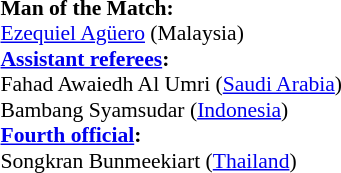<table width=50% style="font-size:90%;">
<tr>
<td><br><strong>Man of the Match:</strong>
<br><a href='#'>Ezequiel Agüero</a> (Malaysia)<br><strong><a href='#'>Assistant referees</a>:</strong>
<br>Fahad Awaiedh Al Umri (<a href='#'>Saudi Arabia</a>)
<br>Bambang Syamsudar (<a href='#'>Indonesia</a>)
<br><strong><a href='#'>Fourth official</a>:</strong>
<br>Songkran Bunmeekiart (<a href='#'>Thailand</a>)</td>
</tr>
</table>
